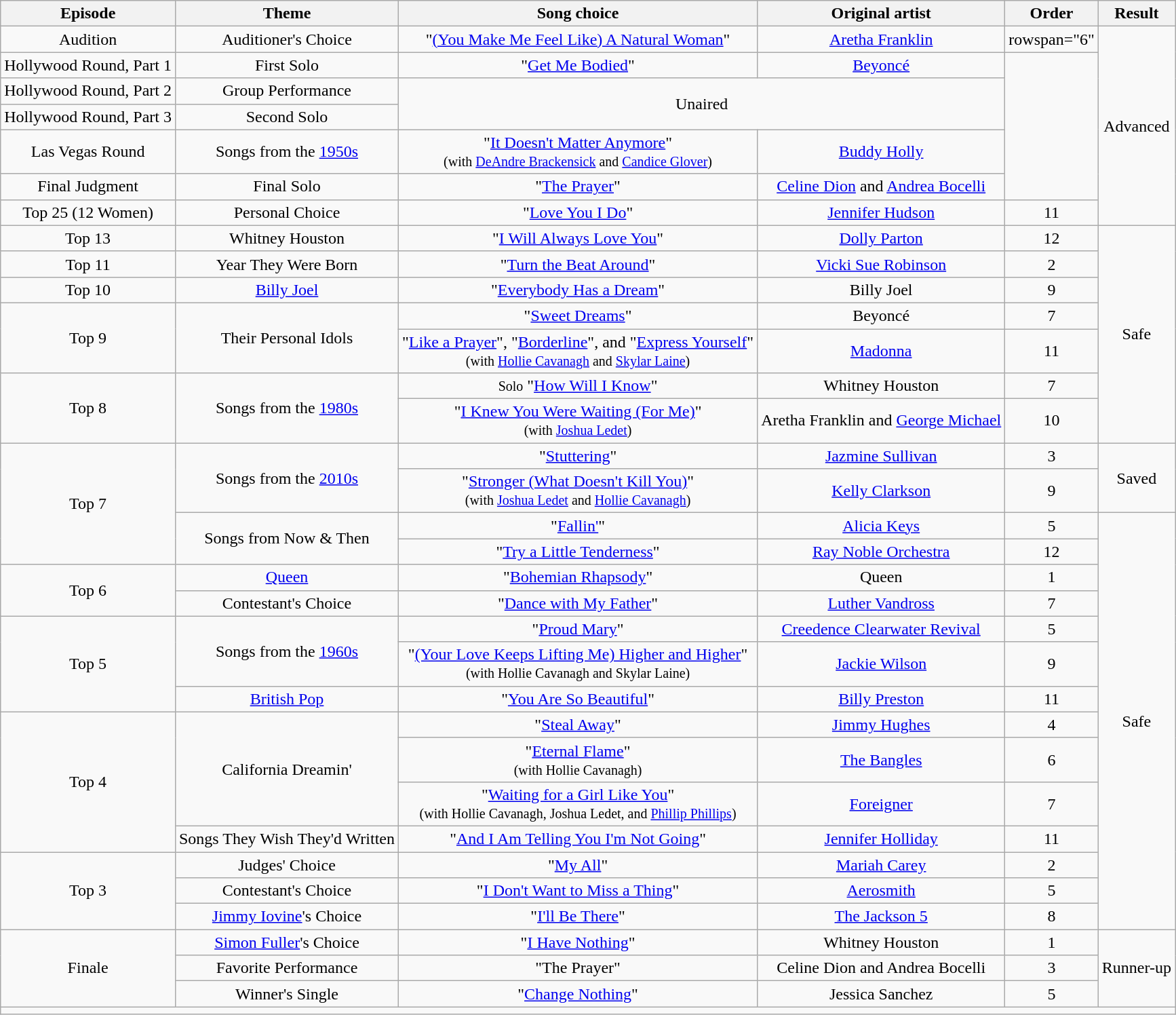<table class="wikitable collapsible collapsed" style="text-align:center;">
<tr>
<th>Episode</th>
<th>Theme</th>
<th>Song choice</th>
<th>Original artist</th>
<th>Order</th>
<th>Result</th>
</tr>
<tr>
<td>Audition</td>
<td>Auditioner's Choice</td>
<td>"<a href='#'>(You Make Me Feel Like) A Natural Woman</a>"</td>
<td><a href='#'>Aretha Franklin</a></td>
<td>rowspan="6" </td>
<td rowspan="7">Advanced</td>
</tr>
<tr>
<td>Hollywood Round, Part 1</td>
<td>First Solo</td>
<td>"<a href='#'>Get Me Bodied</a>"</td>
<td><a href='#'>Beyoncé</a></td>
</tr>
<tr>
<td>Hollywood Round, Part 2</td>
<td>Group Performance</td>
<td colspan="2" rowspan="2">Unaired</td>
</tr>
<tr>
<td>Hollywood Round, Part 3</td>
<td>Second Solo</td>
</tr>
<tr>
<td>Las Vegas Round</td>
<td>Songs from the <a href='#'>1950s</a></td>
<td>"<a href='#'>It Doesn't Matter Anymore</a>"<br><small>(with <a href='#'>DeAndre Brackensick</a> and <a href='#'>Candice Glover</a>)</small></td>
<td><a href='#'>Buddy Holly</a></td>
</tr>
<tr>
<td>Final Judgment</td>
<td>Final Solo</td>
<td>"<a href='#'>The Prayer</a>"</td>
<td><a href='#'>Celine Dion</a> and <a href='#'>Andrea Bocelli</a></td>
</tr>
<tr>
<td>Top 25 (12 Women)</td>
<td>Personal Choice</td>
<td>"<a href='#'>Love You I Do</a>"</td>
<td><a href='#'>Jennifer Hudson</a></td>
<td>11</td>
</tr>
<tr>
<td>Top 13</td>
<td>Whitney Houston</td>
<td>"<a href='#'>I Will Always Love You</a>"</td>
<td><a href='#'>Dolly Parton</a></td>
<td>12</td>
<td rowspan="7">Safe</td>
</tr>
<tr>
<td>Top 11</td>
<td>Year They Were Born</td>
<td>"<a href='#'>Turn the Beat Around</a>"</td>
<td><a href='#'>Vicki Sue Robinson</a></td>
<td>2</td>
</tr>
<tr>
<td>Top 10</td>
<td><a href='#'>Billy Joel</a></td>
<td>"<a href='#'>Everybody Has a Dream</a>"</td>
<td>Billy Joel</td>
<td>9</td>
</tr>
<tr>
<td rowspan="2">Top 9</td>
<td rowspan="2">Their Personal Idols</td>
<td>"<a href='#'>Sweet Dreams</a>"</td>
<td>Beyoncé</td>
<td>7</td>
</tr>
<tr>
<td>"<a href='#'>Like a Prayer</a>", "<a href='#'>Borderline</a>", and "<a href='#'>Express Yourself</a>"<br><small>(with <a href='#'>Hollie Cavanagh</a> and <a href='#'>Skylar Laine</a>)</small></td>
<td><a href='#'>Madonna</a></td>
<td>11</td>
</tr>
<tr>
<td rowspan="2">Top 8</td>
<td rowspan="2">Songs from the <a href='#'>1980s</a></td>
<td><small>Solo</small> "<a href='#'>How Will I Know</a>"</td>
<td>Whitney Houston</td>
<td>7</td>
</tr>
<tr>
<td>"<a href='#'>I Knew You Were Waiting (For Me)</a>"<br><small>(with <a href='#'>Joshua Ledet</a>)</small></td>
<td>Aretha Franklin and <a href='#'>George Michael</a></td>
<td>10</td>
</tr>
<tr>
<td rowspan="4">Top 7</td>
<td rowspan="2">Songs from the <a href='#'>2010s</a></td>
<td>"<a href='#'>Stuttering</a>"</td>
<td><a href='#'>Jazmine Sullivan</a></td>
<td>3</td>
<td rowspan="2">Saved</td>
</tr>
<tr>
<td>"<a href='#'>Stronger (What Doesn't Kill You)</a>"<br><small>(with <a href='#'>Joshua Ledet</a> and <a href='#'>Hollie Cavanagh</a>)</small></td>
<td><a href='#'>Kelly Clarkson</a></td>
<td>9</td>
</tr>
<tr>
<td rowspan="2">Songs from Now & Then</td>
<td>"<a href='#'>Fallin'</a>"</td>
<td><a href='#'>Alicia Keys</a></td>
<td>5</td>
<td rowspan="14">Safe</td>
</tr>
<tr>
<td>"<a href='#'>Try a Little Tenderness</a>"</td>
<td><a href='#'>Ray Noble Orchestra</a></td>
<td>12</td>
</tr>
<tr>
<td rowspan="2">Top 6</td>
<td><a href='#'>Queen</a></td>
<td>"<a href='#'>Bohemian Rhapsody</a>"</td>
<td>Queen</td>
<td>1</td>
</tr>
<tr>
<td>Contestant's Choice</td>
<td>"<a href='#'>Dance with My Father</a>"</td>
<td><a href='#'>Luther Vandross</a></td>
<td>7</td>
</tr>
<tr>
<td rowspan="3">Top 5</td>
<td rowspan="2">Songs from the <a href='#'>1960s</a></td>
<td>"<a href='#'>Proud Mary</a>"</td>
<td><a href='#'>Creedence Clearwater Revival</a></td>
<td>5</td>
</tr>
<tr>
<td>"<a href='#'>(Your Love Keeps Lifting Me) Higher and Higher</a>"<br><small>(with Hollie Cavanagh and Skylar Laine)</small></td>
<td><a href='#'>Jackie Wilson</a></td>
<td>9</td>
</tr>
<tr>
<td><a href='#'>British Pop</a></td>
<td>"<a href='#'>You Are So Beautiful</a>"</td>
<td><a href='#'>Billy Preston</a></td>
<td>11</td>
</tr>
<tr>
<td rowspan="4">Top 4</td>
<td rowspan="3">California Dreamin'</td>
<td>"<a href='#'>Steal Away</a>"</td>
<td><a href='#'>Jimmy Hughes</a> </td>
<td>4</td>
</tr>
<tr>
<td>"<a href='#'>Eternal Flame</a>"<br><small>(with Hollie Cavanagh)</small></td>
<td><a href='#'>The Bangles</a></td>
<td>6</td>
</tr>
<tr>
<td>"<a href='#'>Waiting for a Girl Like You</a>"<br><small>(with Hollie Cavanagh, Joshua Ledet, and <a href='#'>Phillip Phillips</a>)</small></td>
<td><a href='#'>Foreigner</a></td>
<td>7</td>
</tr>
<tr>
<td>Songs They Wish They'd Written</td>
<td>"<a href='#'>And I Am Telling You I'm Not Going</a>"</td>
<td><a href='#'>Jennifer Holliday</a></td>
<td>11</td>
</tr>
<tr>
<td rowspan="3">Top 3</td>
<td>Judges' Choice</td>
<td>"<a href='#'>My All</a>"</td>
<td><a href='#'>Mariah Carey</a></td>
<td>2</td>
</tr>
<tr>
<td>Contestant's Choice</td>
<td>"<a href='#'>I Don't Want to Miss a Thing</a>"</td>
<td><a href='#'>Aerosmith</a></td>
<td>5</td>
</tr>
<tr>
<td><a href='#'>Jimmy Iovine</a>'s Choice</td>
<td>"<a href='#'>I'll Be There</a>"</td>
<td><a href='#'>The Jackson 5</a></td>
<td>8</td>
</tr>
<tr>
<td rowspan="3">Finale</td>
<td><a href='#'>Simon Fuller</a>'s Choice</td>
<td>"<a href='#'>I Have Nothing</a>"</td>
<td>Whitney Houston</td>
<td>1</td>
<td rowspan="3">Runner-up</td>
</tr>
<tr>
<td>Favorite Performance</td>
<td>"The Prayer"</td>
<td>Celine Dion and Andrea Bocelli</td>
<td>3</td>
</tr>
<tr>
<td>Winner's Single</td>
<td>"<a href='#'>Change Nothing</a>"</td>
<td>Jessica Sanchez</td>
<td>5</td>
</tr>
<tr>
<td colspan="6"></td>
</tr>
</table>
